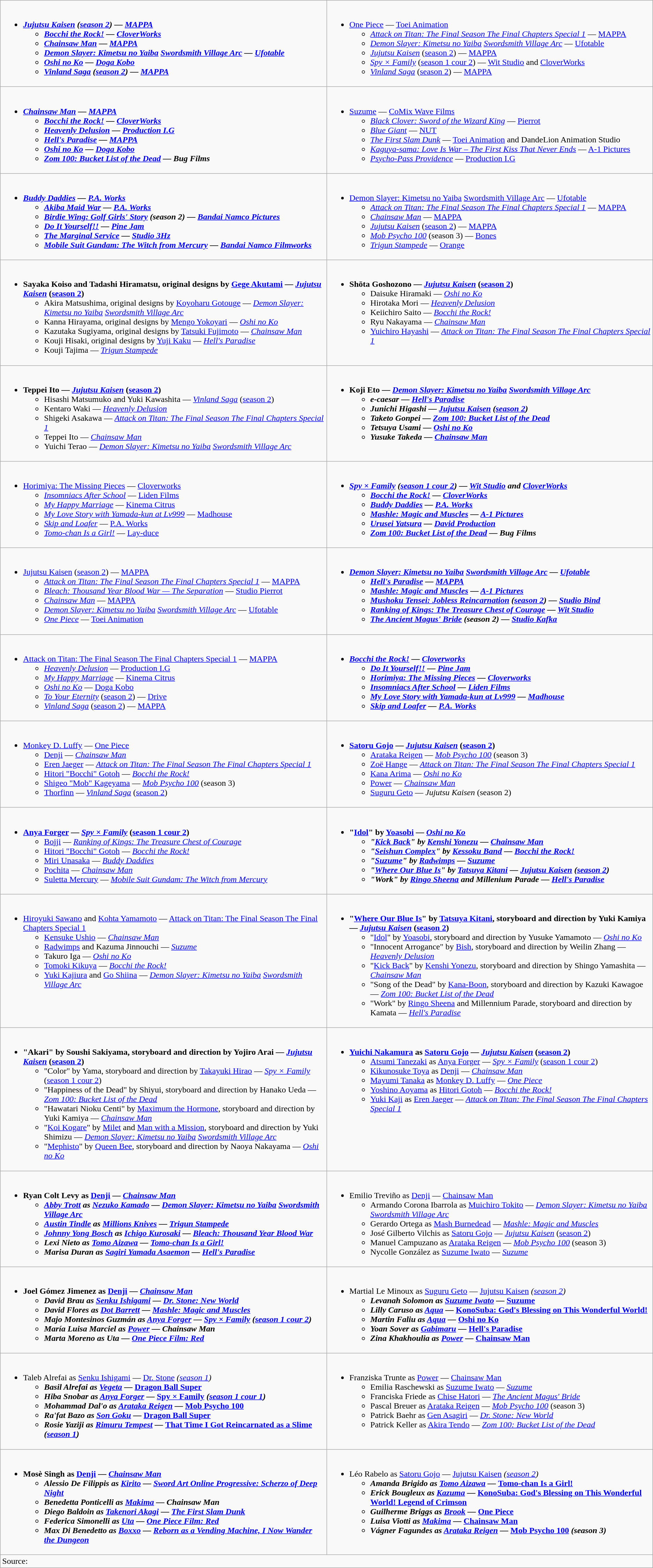<table class="wikitable">
<tr>
<td style="vertical-align:top; width:50%;"><br><ul><li><strong><em><a href='#'>Jujutsu Kaisen</a><em> (<a href='#'>season 2</a>) — <a href='#'>MAPPA</a><strong><ul><li></em><a href='#'>Bocchi the Rock!</a><em> — <a href='#'>CloverWorks</a></li><li></em><a href='#'>Chainsaw Man</a><em> — <a href='#'>MAPPA</a></li><li></em><a href='#'>Demon Slayer: Kimetsu no Yaiba</a> <a href='#'>Swordsmith Village Arc</a><em> — <a href='#'>Ufotable</a></li><li></em><a href='#'>Oshi no Ko</a><em> — <a href='#'>Doga Kobo</a></li><li></em><a href='#'>Vinland Saga</a><em> (<a href='#'>season 2</a>) — <a href='#'>MAPPA</a></li></ul></li></ul></td>
<td style="vertical-align:top; width:50%;"><br><ul><li></em></strong><a href='#'>One Piece</a></em> — <a href='#'>Toei Animation</a></strong><ul><li><em><a href='#'>Attack on Titan: The Final Season The Final Chapters Special 1</a></em> — <a href='#'>MAPPA</a></li><li><em><a href='#'>Demon Slayer: Kimetsu no Yaiba</a> <a href='#'>Swordsmith Village Arc</a></em> — <a href='#'>Ufotable</a></li><li><em><a href='#'>Jujutsu Kaisen</a></em> (<a href='#'>season 2</a>) — <a href='#'>MAPPA</a></li><li><em><a href='#'>Spy × Family</a></em> (<a href='#'>season 1 cour 2</a>) — <a href='#'>Wit Studio</a> and <a href='#'>CloverWorks</a></li><li><em><a href='#'>Vinland Saga</a></em> (<a href='#'>season 2</a>) — <a href='#'>MAPPA</a></li></ul></li></ul></td>
</tr>
<tr>
<td style="vertical-align:top; width:50%;"><br><ul><li><strong><em><a href='#'>Chainsaw Man</a><em> — <a href='#'>MAPPA</a><strong><ul><li></em><a href='#'>Bocchi the Rock!</a><em> — <a href='#'>CloverWorks</a></li><li></em><a href='#'>Heavenly Delusion</a><em> — <a href='#'>Production I.G</a></li><li></em><a href='#'>Hell's Paradise</a><em> — <a href='#'>MAPPA</a></li><li></em><a href='#'>Oshi no Ko</a><em> — <a href='#'>Doga Kobo</a></li><li></em><a href='#'>Zom 100: Bucket List of the Dead</a><em> — Bug Films</li></ul></li></ul></td>
<td style="vertical-align:top; width:50%;"><br><ul><li></em></strong><a href='#'>Suzume</a></em> — <a href='#'>CoMix Wave Films</a></strong><ul><li><em><a href='#'>Black Clover: Sword of the Wizard King</a></em> — <a href='#'>Pierrot</a></li><li><em><a href='#'>Blue Giant</a></em> — <a href='#'>NUT</a></li><li><em><a href='#'>The First Slam Dunk</a></em> — <a href='#'>Toei Animation</a> and DandeLion Animation Studio</li><li><em><a href='#'>Kaguya-sama: Love Is War – The First Kiss That Never Ends</a></em> — <a href='#'>A-1 Pictures</a></li><li><em><a href='#'>Psycho-Pass Providence</a></em> — <a href='#'>Production I.G</a></li></ul></li></ul></td>
</tr>
<tr>
<td style="vertical-align:top; width:50%;"><br><ul><li><strong><em><a href='#'>Buddy Daddies</a><em> — <a href='#'>P.A. Works</a><strong><ul><li></em><a href='#'>Akiba Maid War</a><em> — <a href='#'>P.A. Works</a></li><li></em><a href='#'>Birdie Wing: Golf Girls' Story</a><em> (season 2) — <a href='#'>Bandai Namco Pictures</a></li><li></em><a href='#'>Do It Yourself!!</a><em> — <a href='#'>Pine Jam</a></li><li></em><a href='#'>The Marginal Service</a><em> — <a href='#'>Studio 3Hz</a></li><li></em><a href='#'>Mobile Suit Gundam: The Witch from Mercury</a><em> — <a href='#'>Bandai Namco Filmworks</a></li></ul></li></ul></td>
<td style="vertical-align:top; width:50%;"><br><ul><li></em></strong><a href='#'>Demon Slayer: Kimetsu no Yaiba</a> <a href='#'>Swordsmith Village Arc</a></em> — <a href='#'>Ufotable</a></strong><ul><li><em><a href='#'>Attack on Titan: The Final Season The Final Chapters Special 1</a></em> — <a href='#'>MAPPA</a></li><li><em><a href='#'>Chainsaw Man</a></em> — <a href='#'>MAPPA</a></li><li><em><a href='#'>Jujutsu Kaisen</a></em> (<a href='#'>season 2</a>) — <a href='#'>MAPPA</a></li><li><em><a href='#'>Mob Psycho 100</a></em> (season 3) — <a href='#'>Bones</a></li><li><em><a href='#'>Trigun Stampede</a></em> — <a href='#'>Orange</a></li></ul></li></ul></td>
</tr>
<tr>
<td style="vertical-align:top; width:50%;"><br><ul><li><strong>Sayaka Koiso and Tadashi Hiramatsu, original designs by <a href='#'>Gege Akutami</a> — <em><a href='#'>Jujutsu Kaisen</a></em> (<a href='#'>season 2</a>)</strong><ul><li>Akira Matsushima, original designs by <a href='#'>Koyoharu Gotouge</a> — <em><a href='#'>Demon Slayer: Kimetsu no Yaiba</a> <a href='#'>Swordsmith Village Arc</a></em></li><li>Kanna Hirayama, original designs by <a href='#'>Mengo Yokoyari</a> — <em><a href='#'>Oshi no Ko</a></em></li><li>Kazutaka Sugiyama, original designs by <a href='#'>Tatsuki Fujimoto</a> — <em><a href='#'>Chainsaw Man</a></em></li><li>Kouji Hisaki, original designs by <a href='#'>Yuji Kaku</a> — <em><a href='#'>Hell's Paradise</a></em></li><li>Kouji Tajima — <em><a href='#'>Trigun Stampede</a></em></li></ul></li></ul></td>
<td style="vertical-align:top; width:50%;"><br><ul><li><strong>Shōta Goshozono — <em><a href='#'>Jujutsu Kaisen</a></em> (<a href='#'>season 2</a>)</strong><ul><li>Daisuke Hiramaki — <em><a href='#'>Oshi no Ko</a></em></li><li>Hirotaka Mori — <em><a href='#'>Heavenly Delusion</a></em></li><li>Keiichiro Saito — <em><a href='#'>Bocchi the Rock!</a></em></li><li>Ryu Nakayama — <em><a href='#'>Chainsaw Man</a></em></li><li><a href='#'>Yuichiro Hayashi</a> — <em><a href='#'>Attack on Titan: The Final Season The Final Chapters Special 1</a></em></li></ul></li></ul></td>
</tr>
<tr>
<td style="vertical-align:top; width:50%;"><br><ul><li><strong>Teppei Ito — <em><a href='#'>Jujutsu Kaisen</a></em> (<a href='#'>season 2</a>)</strong><ul><li>Hisashi Matsumuko and Yuki Kawashita — <em><a href='#'>Vinland Saga</a></em> (<a href='#'>season 2</a>)</li><li>Kentaro Waki — <em><a href='#'>Heavenly Delusion</a></em></li><li>Shigeki Asakawa — <em><a href='#'>Attack on Titan: The Final Season The Final Chapters Special 1</a></em></li><li>Teppei Ito — <em><a href='#'>Chainsaw Man</a></em></li><li>Yuichi Terao — <em><a href='#'>Demon Slayer: Kimetsu no Yaiba</a> <a href='#'>Swordsmith Village Arc</a></em></li></ul></li></ul></td>
<td style="vertical-align:top; width:50%;"><br><ul><li><strong>Koji Eto — <em><a href='#'>Demon Slayer: Kimetsu no Yaiba</a> <a href='#'>Swordsmith Village Arc</a><strong><em><ul><li>e-caesar — </em><a href='#'>Hell's Paradise</a><em></li><li>Junichi Higashi — </em><a href='#'>Jujutsu Kaisen</a><em> (<a href='#'>season 2</a>)</li><li>Taketo Gonpei — </em><a href='#'>Zom 100: Bucket List of the Dead</a><em></li><li>Tetsuya Usami — </em><a href='#'>Oshi no Ko</a><em></li><li>Yusuke Takeda — </em><a href='#'>Chainsaw Man</a><em></li></ul></li></ul></td>
</tr>
<tr>
<td style="vertical-align:top; width:50%;"><br><ul><li></em></strong><a href='#'>Horimiya: The Missing Pieces</a></em> — <a href='#'>Cloverworks</a></strong><ul><li><em><a href='#'>Insomniacs After School</a></em> — <a href='#'>Liden Films</a></li><li><em><a href='#'>My Happy Marriage</a></em> — <a href='#'>Kinema Citrus</a></li><li><em><a href='#'>My Love Story with Yamada-kun at Lv999</a></em> — <a href='#'>Madhouse</a></li><li><em><a href='#'>Skip and Loafer</a></em> — <a href='#'>P.A. Works</a></li><li><em><a href='#'>Tomo-chan Is a Girl!</a></em> — <a href='#'>Lay-duce</a></li></ul></li></ul></td>
<td style="vertical-align:top; width:50%;"><br><ul><li><strong><em><a href='#'>Spy × Family</a><em> (<a href='#'>season 1 cour 2</a>) — <a href='#'>Wit Studio</a> and <a href='#'>CloverWorks</a><strong><ul><li></em><a href='#'>Bocchi the Rock!</a><em> — <a href='#'>CloverWorks</a></li><li></em><a href='#'>Buddy Daddies</a><em> — <a href='#'>P.A. Works</a></li><li></em><a href='#'>Mashle: Magic and Muscles</a><em> — <a href='#'>A-1 Pictures</a></li><li></em><a href='#'>Urusei Yatsura</a><em> — <a href='#'>David Production</a></li><li></em><a href='#'>Zom 100: Bucket List of the Dead</a><em> — Bug Films</li></ul></li></ul></td>
</tr>
<tr>
<td style="vertical-align:top; width:50%;"><br><ul><li></em></strong><a href='#'>Jujutsu Kaisen</a></em> (<a href='#'>season 2</a>) — <a href='#'>MAPPA</a></strong><ul><li><em><a href='#'>Attack on Titan: The Final Season The Final Chapters Special 1</a></em> — <a href='#'>MAPPA</a></li><li><em><a href='#'>Bleach: Thousand Year Blood War — The Separation</a></em> — <a href='#'>Studio Pierrot</a></li><li><em><a href='#'>Chainsaw Man</a></em> — <a href='#'>MAPPA</a></li><li><em><a href='#'>Demon Slayer: Kimetsu no Yaiba</a> <a href='#'>Swordsmith Village Arc</a></em> — <a href='#'>Ufotable</a></li><li><em><a href='#'>One Piece</a></em> — <a href='#'>Toei Animation</a></li></ul></li></ul></td>
<td style="vertical-align:top; width:50%;"><br><ul><li><strong><em><a href='#'>Demon Slayer: Kimetsu no Yaiba</a> <a href='#'>Swordsmith Village Arc</a><em> — <a href='#'>Ufotable</a><strong><ul><li></em><a href='#'>Hell's Paradise</a><em> — <a href='#'>MAPPA</a></li><li></em><a href='#'>Mashle: Magic and Muscles</a><em> — <a href='#'>A-1 Pictures</a></li><li></em><a href='#'>Mushoku Tensei: Jobless Reincarnation</a><em> (<a href='#'>season 2</a>) — <a href='#'>Studio Bind</a></li><li></em><a href='#'>Ranking of Kings: The Treasure Chest of Courage</a><em> — <a href='#'>Wit Studio</a></li><li></em><a href='#'>The Ancient Magus' Bride</a><em> (season 2) — <a href='#'>Studio Kafka</a></li></ul></li></ul></td>
</tr>
<tr>
<td style="vertical-align:top; width:50%;"><br><ul><li></em></strong><a href='#'>Attack on Titan: The Final Season The Final Chapters Special 1</a></em> — <a href='#'>MAPPA</a></strong><ul><li><em><a href='#'>Heavenly Delusion</a></em> — <a href='#'>Production I.G</a></li><li><em><a href='#'>My Happy Marriage</a></em> — <a href='#'>Kinema Citrus</a></li><li><em><a href='#'>Oshi no Ko</a></em> — <a href='#'>Doga Kobo</a></li><li><em><a href='#'>To Your Eternity</a></em> (<a href='#'>season 2</a>) — <a href='#'>Drive</a></li><li><em><a href='#'>Vinland Saga</a></em> (<a href='#'>season 2</a>) — <a href='#'>MAPPA</a></li></ul></li></ul></td>
<td style="vertical-align:top; width:50%;"><br><ul><li><strong><em><a href='#'>Bocchi the Rock!</a><em> — <a href='#'>Cloverworks</a><strong><ul><li></em><a href='#'>Do It Yourself!!</a><em> — <a href='#'>Pine Jam</a></li><li></em><a href='#'>Horimiya: The Missing Pieces</a><em> — <a href='#'>Cloverworks</a></li><li></em><a href='#'>Insomniacs After School</a><em> — <a href='#'>Liden Films</a></li><li></em><a href='#'>My Love Story with Yamada-kun at Lv999</a><em> — <a href='#'>Madhouse</a></li><li></em><a href='#'>Skip and Loafer</a><em> — <a href='#'>P.A. Works</a></li></ul></li></ul></td>
</tr>
<tr>
<td style="vertical-align:top; width:50%;"><br><ul><li></strong><a href='#'>Monkey D. Luffy</a> — </em><a href='#'>One Piece</a></em></strong><ul><li><a href='#'>Denji</a> — <em><a href='#'>Chainsaw Man</a></em></li><li><a href='#'>Eren Jaeger</a> — <em><a href='#'>Attack on Titan: The Final Season The Final Chapters Special 1</a></em></li><li><a href='#'>Hitori "Bocchi" Gotoh</a> — <em><a href='#'>Bocchi the Rock!</a></em></li><li><a href='#'>Shigeo "Mob" Kageyama</a> — <em><a href='#'>Mob Psycho 100</a></em> (season 3)</li><li><a href='#'>Thorfinn</a> — <em><a href='#'>Vinland Saga</a></em> (<a href='#'>season 2</a>)</li></ul></li></ul></td>
<td style="vertical-align:top; width:50%;"><br><ul><li><strong><a href='#'>Satoru Gojo</a> — <em><a href='#'>Jujutsu Kaisen</a></em> (<a href='#'>season 2</a>)</strong><ul><li><a href='#'>Arataka Reigen</a> — <em><a href='#'>Mob Psycho 100</a></em> (season 3)</li><li><a href='#'>Zoë Hange</a> — <em><a href='#'>Attack on Titan: The Final Season The Final Chapters Special 1</a></em></li><li><a href='#'>Kana Arima</a> — <em><a href='#'>Oshi no Ko</a></em></li><li><a href='#'>Power</a> — <em><a href='#'>Chainsaw Man</a></em></li><li><a href='#'>Suguru Geto</a> — <em>Jujutsu Kaisen</em> (season 2)</li></ul></li></ul></td>
</tr>
<tr>
<td style="vertical-align:top; width:50%;"><br><ul><li><strong><a href='#'>Anya Forger</a> — <em><a href='#'>Spy × Family</a></em> (<a href='#'>season 1 cour 2</a>)</strong><ul><li><a href='#'>Bojji</a> — <em><a href='#'>Ranking of Kings: The Treasure Chest of Courage</a></em></li><li><a href='#'>Hitori "Bocchi" Gotoh</a> — <em><a href='#'>Bocchi the Rock!</a></em></li><li><a href='#'>Miri Unasaka</a> — <em><a href='#'>Buddy Daddies</a></em></li><li><a href='#'>Pochita</a> — <em><a href='#'>Chainsaw Man</a></em></li><li><a href='#'>Suletta Mercury</a> — <em><a href='#'>Mobile Suit Gundam: The Witch from Mercury</a></em></li></ul></li></ul></td>
<td style="vertical-align:top; width:50%;"><br><ul><li><strong>"<a href='#'>Idol</a>" by <a href='#'>Yoasobi</a> — <em><a href='#'>Oshi no Ko</a><strong><em><ul><li>"<a href='#'>Kick Back</a>" by <a href='#'>Kenshi Yonezu</a> — </em><a href='#'>Chainsaw Man</a><em></li><li>"<a href='#'>Seishun Complex</a>" by <a href='#'>Kessoku Band</a> — </em><a href='#'>Bocchi the Rock!</a><em></li><li>"<a href='#'>Suzume</a>" by <a href='#'>Radwimps</a> — </em><a href='#'>Suzume</a><em></li><li>"<a href='#'>Where Our Blue Is</a>" by <a href='#'>Tatsuya Kitani</a> — </em><a href='#'>Jujutsu Kaisen</a><em> (<a href='#'>season 2</a>)</li><li>"Work" by <a href='#'>Ringo Sheena</a> and Millenium Parade — </em><a href='#'>Hell's Paradise</a><em></li></ul></li></ul></td>
</tr>
<tr>
<td style="vertical-align:top; width:50%;"><br><ul><li></strong><a href='#'>Hiroyuki Sawano</a> and <a href='#'>Kohta Yamamoto</a> — </em><a href='#'>Attack on Titan: The Final Season The Final Chapters Special 1</a></em></strong><ul><li><a href='#'>Kensuke Ushio</a> — <em><a href='#'>Chainsaw Man</a></em></li><li><a href='#'>Radwimps</a> and Kazuma Jinnouchi — <em><a href='#'>Suzume</a></em></li><li>Takuro Iga — <em><a href='#'>Oshi no Ko</a></em></li><li><a href='#'>Tomoki Kikuya</a> — <em><a href='#'>Bocchi the Rock!</a></em></li><li><a href='#'>Yuki Kajiura</a> and <a href='#'>Go Shiina</a> — <em><a href='#'>Demon Slayer: Kimetsu no Yaiba</a> <a href='#'>Swordsmith Village Arc</a></em></li></ul></li></ul></td>
<td style="vertical-align:top; width:50%;"><br><ul><li><strong>"<a href='#'>Where Our Blue Is</a>" by <a href='#'>Tatsuya Kitani</a>, storyboard and direction by Yuki Kamiya — <em><a href='#'>Jujutsu Kaisen</a></em> (<a href='#'>season 2</a>)</strong><ul><li>"<a href='#'>Idol</a>" by <a href='#'>Yoasobi</a>, storyboard and direction by Yusuke Yamamoto — <em><a href='#'>Oshi no Ko</a></em></li><li>"Innocent Arrogance" by <a href='#'>Bish</a>, storyboard and direction by Weilin Zhang — <em><a href='#'>Heavenly Delusion</a></em></li><li>"<a href='#'>Kick Back</a>" by <a href='#'>Kenshi Yonezu</a>, storyboard and direction by Shingo Yamashita — <em><a href='#'>Chainsaw Man</a></em></li><li>"Song of the Dead" by <a href='#'>Kana-Boon</a>, storyboard and direction by Kazuki Kawagoe — <em><a href='#'>Zom 100: Bucket List of the Dead</a></em></li><li>"Work" by <a href='#'>Ringo Sheena</a> and Millennium Parade, storyboard and direction by Kamata — <em><a href='#'>Hell's Paradise</a></em></li></ul></li></ul></td>
</tr>
<tr>
<td style="vertical-align:top; width:50%;"><br><ul><li><strong>"Akari" by Soushi Sakiyama, storyboard and direction by Yojiro Arai — <em><a href='#'>Jujutsu Kaisen</a></em> (<a href='#'>season 2</a>)</strong><ul><li>"Color" by Yama, storyboard and direction by <a href='#'>Takayuki Hirao</a> — <em><a href='#'>Spy × Family</a></em> (<a href='#'>season 1 cour 2</a>)</li><li>"Happiness of the Dead" by Shiyui, storyboard and direction by Hanako Ueda — <em><a href='#'>Zom 100: Bucket List of the Dead</a></em></li><li>"Hawatari Nioku Centi" by <a href='#'>Maximum the Hormone</a>, storyboard and direction by Yuki Kamiya — <em><a href='#'>Chainsaw Man</a></em></li><li>"<a href='#'>Koi Kogare</a>" by <a href='#'>Milet</a> and <a href='#'>Man with a Mission</a>, storyboard and direction by Yuki Shimizu — <em><a href='#'>Demon Slayer: Kimetsu no Yaiba</a> <a href='#'>Swordsmith Village Arc</a></em></li><li>"<a href='#'>Mephisto</a>" by <a href='#'>Queen Bee</a>, storyboard and direction by Naoya Nakayama — <em><a href='#'>Oshi no Ko</a></em></li></ul></li></ul></td>
<td style="vertical-align:top; width:50%;"><br><ul><li><strong><a href='#'>Yuichi Nakamura</a> as <a href='#'>Satoru Gojo</a> — <em><a href='#'>Jujutsu Kaisen</a></em> (<a href='#'>season 2</a>)</strong><ul><li><a href='#'>Atsumi Tanezaki</a> as <a href='#'>Anya Forger</a> — <em><a href='#'>Spy × Family</a></em> (<a href='#'>season 1 cour 2</a>)</li><li><a href='#'>Kikunosuke Toya</a> as <a href='#'>Denji</a> — <em><a href='#'>Chainsaw Man</a></em></li><li><a href='#'>Mayumi Tanaka</a> as <a href='#'>Monkey D. Luffy</a> — <em><a href='#'>One Piece</a></em></li><li><a href='#'>Yoshino Aoyama</a> as <a href='#'>Hitori Gotoh</a> — <em><a href='#'>Bocchi the Rock!</a></em></li><li><a href='#'>Yuki Kaji</a> as <a href='#'>Eren Jaeger</a> — <em><a href='#'>Attack on Titan: The Final Season The Final Chapters Special 1</a></em></li></ul></li></ul></td>
</tr>
<tr>
<td style="vertical-align:top; width:50%;"><br><ul><li><strong>Ryan Colt Levy as <a href='#'>Denji</a> — <em><a href='#'>Chainsaw Man</a><strong><em><ul><li><a href='#'>Abby Trott</a> as <a href='#'>Nezuko Kamado</a> — </em><a href='#'>Demon Slayer: Kimetsu no Yaiba</a> <a href='#'>Swordsmith Village Arc</a><em></li><li><a href='#'>Austin Tindle</a> as <a href='#'>Millions Knives</a> — </em><a href='#'>Trigun Stampede</a><em></li><li><a href='#'>Johnny Yong Bosch</a> as <a href='#'>Ichigo Kurosaki</a> — </em><a href='#'>Bleach: Thousand Year Blood War</a><em></li><li>Lexi Nieto as <a href='#'>Tomo Aizawa</a> — </em><a href='#'>Tomo-chan Is a Girl!</a><em></li><li>Marisa Duran as <a href='#'>Sagiri Yamada Asaemon</a> — </em><a href='#'>Hell's Paradise</a><em></li></ul></li></ul></td>
<td style="vertical-align:top; width:50%;"><br><ul><li></strong>Emilio Treviño as <a href='#'>Denji</a> — </em><a href='#'>Chainsaw Man</a></em></strong><ul><li>Armando Corona Ibarrola as <a href='#'>Muichiro Tokito</a> — <em><a href='#'>Demon Slayer: Kimetsu no Yaiba</a> <a href='#'>Swordsmith Village Arc</a></em></li><li>Gerardo Ortega as <a href='#'>Mash Burnedead</a> — <em><a href='#'>Mashle: Magic and Muscles</a></em></li><li>José Gilberto Vilchis as <a href='#'>Satoru Gojo</a> — <em><a href='#'>Jujutsu Kaisen</a></em> (<a href='#'>season 2</a>)</li><li>Manuel Campuzano as <a href='#'>Arataka Reigen</a> — <em><a href='#'>Mob Psycho 100</a></em> (season 3)</li><li>Nycolle González as <a href='#'>Suzume Iwato</a> — <em><a href='#'>Suzume</a></em></li></ul></li></ul></td>
</tr>
<tr>
<td style="vertical-align:top; width:50%;"><br><ul><li><strong>Joel Gómez Jimenez as <a href='#'>Denji</a> — <em><a href='#'>Chainsaw Man</a><strong><em><ul><li>David Brau as <a href='#'>Senku Ishigami</a> — </em><a href='#'>Dr. Stone: New World</a><em></li><li>David Flores as <a href='#'>Dot Barrett</a> — </em><a href='#'>Mashle: Magic and Muscles</a><em></li><li>Majo Montesinos Guzmán as <a href='#'>Anya Forger</a> — </em><a href='#'>Spy × Family</a><em> (<a href='#'>season 1 cour 2</a>)</li><li>María Luisa Marciel as <a href='#'>Power</a> — </em>Chainsaw Man<em></li><li>Marta Moreno as Uta — </em><a href='#'>One Piece Film: Red</a><em></li></ul></li></ul></td>
<td style="vertical-align:top; width:50%;"><br><ul><li></strong>Martial Le Minoux as <a href='#'>Suguru Geto</a> — </em><a href='#'>Jujutsu Kaisen</a><em> (<a href='#'>season 2</a>)<strong><ul><li>Levanah Solomon as <a href='#'>Suzume Iwato</a> — </em><a href='#'>Suzume</a><em></li><li>Lilly Caruso as <a href='#'>Aqua</a> — </em><a href='#'>KonoSuba: God's Blessing on This Wonderful World!</a><em></li><li>Martin Faliu as <a href='#'>Aqua</a> — </em><a href='#'>Oshi no Ko</a><em></li><li>Yoan Sover as <a href='#'>Gabimaru</a> — </em><a href='#'>Hell's Paradise</a><em></li><li>Zina Khakhoulia as <a href='#'>Power</a> — </em><a href='#'>Chainsaw Man</a><em></li></ul></li></ul></td>
</tr>
<tr>
<td style="vertical-align:top; width:50%;"><br><ul><li></strong>Taleb Alrefai as <a href='#'>Senku Ishigami</a> — </em><a href='#'>Dr. Stone</a><em> (<a href='#'>season 1</a>)<strong><ul><li>Basil Alrefai as <a href='#'>Vegeta</a> — </em><a href='#'>Dragon Ball Super</a><em></li><li>Hiba Snobar as <a href='#'>Anya Forger</a> — </em><a href='#'>Spy × Family</a><em> (<a href='#'>season 1 cour 1</a>)</li><li>Mohammad Dal'o as <a href='#'>Arataka Reigen</a> — </em><a href='#'>Mob Psycho 100</a><em></li><li>Ra'fat Bazo as <a href='#'>Son Goku</a> — </em><a href='#'>Dragon Ball Super</a><em></li><li>Rosie Yaziji as <a href='#'>Rimuru Tempest</a> — </em><a href='#'>That Time I Got Reincarnated as a Slime</a><em> (<a href='#'>season 1</a>)</li></ul></li></ul></td>
<td style="vertical-align:top; width:50%;"><br><ul><li></strong>Franziska Trunte as <a href='#'>Power</a> — </em><a href='#'>Chainsaw Man</a></em></strong><ul><li>Emilia Raschewski as <a href='#'>Suzume Iwato</a> — <em><a href='#'>Suzume</a></em></li><li>Franciska Friede as <a href='#'>Chise Hatori</a> — <em><a href='#'>The Ancient Magus' Bride</a></em></li><li>Pascal Breuer as <a href='#'>Arataka Reigen</a> — <em><a href='#'>Mob Psycho 100</a></em> (season 3)</li><li>Patrick Baehr as <a href='#'>Gen Asagiri</a> — <em><a href='#'>Dr. Stone: New World</a></em></li><li>Patrick Keller as <a href='#'>Akira Tendo</a> — <em><a href='#'>Zom 100: Bucket List of the Dead</a></em></li></ul></li></ul></td>
</tr>
<tr>
<td style="vertical-align:top; width:50%;"><br><ul><li><strong>Mosè Singh as <a href='#'>Denji</a> — <em><a href='#'>Chainsaw Man</a><strong><em><ul><li>Alessio De Filippis as <a href='#'>Kirito</a> — </em><a href='#'>Sword Art Online Progressive: Scherzo of Deep Night</a><em></li><li>Benedetta Ponticelli as <a href='#'>Makima</a> — </em>Chainsaw Man<em></li><li>Diego Baldoin as <a href='#'>Takenori Akagi</a> — </em><a href='#'>The First Slam Dunk</a><em></li><li>Federica Simonelli as <a href='#'>Uta</a> — </em><a href='#'>One Piece Film: Red</a><em></li><li>Max Di Benedetto as <a href='#'>Boxxo</a> — </em><a href='#'>Reborn as a Vending Machine, I Now Wander the Dungeon</a><em></li></ul></li></ul></td>
<td style="vertical-align:top; width:50%;"><br><ul><li></strong>Léo Rabelo as <a href='#'>Satoru Gojo</a> — </em><a href='#'>Jujutsu Kaisen</a><em> (<a href='#'>season 2</a>)<strong><ul><li>Amanda Brigido as <a href='#'>Tomo Aizawa</a> — </em><a href='#'>Tomo-chan Is a Girl!</a><em></li><li>Erick Bougleux as <a href='#'>Kazuma</a> — </em><a href='#'>KonoSuba: God's Blessing on This Wonderful World! Legend of Crimson</a><em></li><li>Guilherme Briggs as <a href='#'>Brook</a> — </em><a href='#'>One Piece</a><em></li><li>Luisa Viotti as <a href='#'>Makima</a> — </em><a href='#'>Chainsaw Man</a><em></li><li>Vágner Fagundes as <a href='#'>Arataka Reigen</a> — </em><a href='#'>Mob Psycho 100</a><em> (season 3)</li></ul></li></ul></td>
</tr>
<tr>
<td colspan="2"></strong>Source:<strong> </td>
</tr>
</table>
